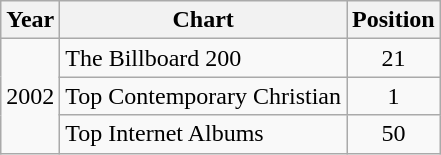<table class="wikitable">
<tr>
<th>Year</th>
<th>Chart</th>
<th>Position</th>
</tr>
<tr>
<td rowspan="3">2002</td>
<td>The Billboard 200</td>
<td style="text-align:center;">21</td>
</tr>
<tr>
<td>Top Contemporary Christian</td>
<td style="text-align:center;">1</td>
</tr>
<tr>
<td>Top Internet Albums</td>
<td style="text-align:center;">50</td>
</tr>
</table>
